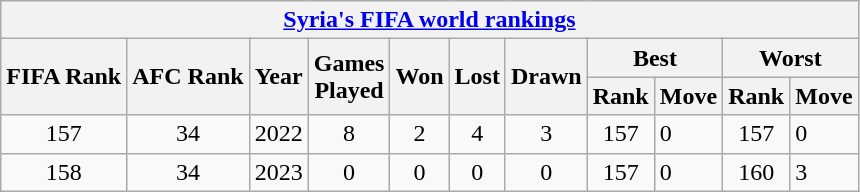<table class="wikitable sortable" style="text-align:center;">
<tr>
<th colspan="11"><a href='#'>Syria's FIFA world rankings</a></th>
</tr>
<tr>
<th rowspan=2>FIFA Rank</th>
<th rowspan=2>AFC Rank</th>
<th rowspan=2>Year</th>
<th rowspan=2>Games<br>Played</th>
<th rowspan=2>Won</th>
<th rowspan=2>Lost</th>
<th rowspan=2>Drawn</th>
<th colspan=2>Best</th>
<th colspan=2>Worst</th>
</tr>
<tr>
<th>Rank</th>
<th>Move</th>
<th>Rank</th>
<th>Move</th>
</tr>
<tr>
<td>157</td>
<td>34</td>
<td>2022</td>
<td>8</td>
<td>2</td>
<td>4</td>
<td>3</td>
<td>157</td>
<td align=left> 0</td>
<td>157</td>
<td align=left> 0</td>
</tr>
<tr>
<td>158</td>
<td>34</td>
<td>2023</td>
<td>0</td>
<td>0</td>
<td>0</td>
<td>0</td>
<td>157</td>
<td align=left> 0</td>
<td>160</td>
<td align=left> 3</td>
</tr>
</table>
